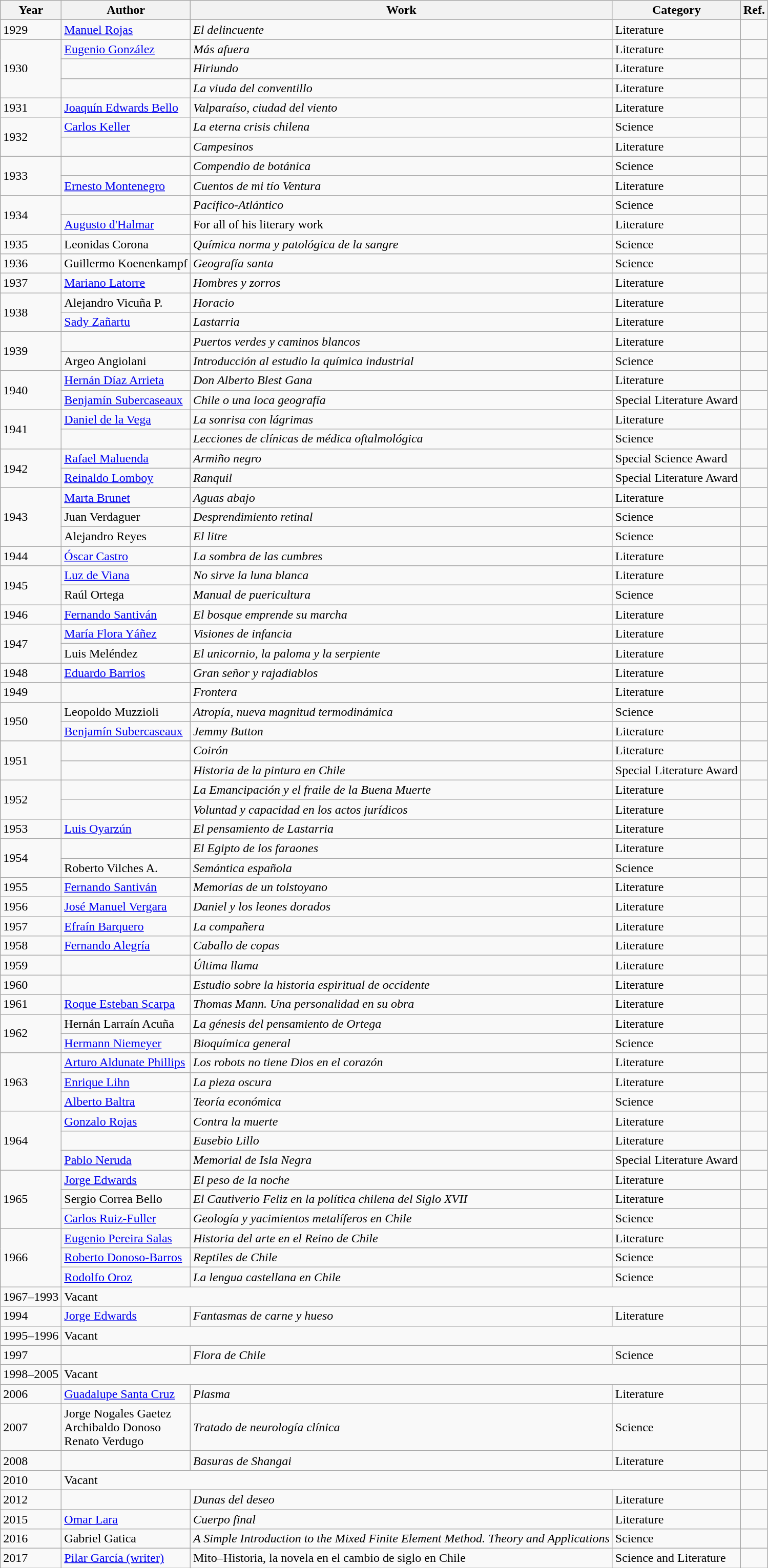<table class="wikitable">
<tr>
<th>Year</th>
<th>Author</th>
<th>Work</th>
<th>Category</th>
<th>Ref.</th>
</tr>
<tr>
<td>1929</td>
<td><a href='#'>Manuel Rojas</a></td>
<td><em>El delincuente</em></td>
<td>Literature</td>
<td></td>
</tr>
<tr>
<td rowspan=3>1930</td>
<td><a href='#'>Eugenio González</a></td>
<td><em>Más afuera</em></td>
<td>Literature</td>
<td></td>
</tr>
<tr>
<td></td>
<td><em>Hiriundo</em></td>
<td>Literature</td>
<td></td>
</tr>
<tr>
<td></td>
<td><em>La viuda del conventillo</em></td>
<td>Literature</td>
<td></td>
</tr>
<tr>
<td>1931</td>
<td><a href='#'>Joaquín Edwards Bello</a></td>
<td><em>Valparaíso, ciudad del viento</em></td>
<td>Literature</td>
<td></td>
</tr>
<tr>
<td rowspan=2>1932</td>
<td><a href='#'>Carlos Keller</a></td>
<td><em>La eterna crisis chilena</em></td>
<td>Science</td>
<td></td>
</tr>
<tr>
<td></td>
<td><em>Campesinos</em></td>
<td>Literature</td>
<td></td>
</tr>
<tr>
<td rowspan=2>1933</td>
<td></td>
<td><em>Compendio de botánica</em></td>
<td>Science</td>
<td></td>
</tr>
<tr>
<td><a href='#'>Ernesto Montenegro</a></td>
<td><em>Cuentos de mi tío Ventura</em></td>
<td>Literature</td>
<td></td>
</tr>
<tr>
<td rowspan=2>1934</td>
<td></td>
<td><em>Pacífico-Atlántico</em></td>
<td>Science</td>
<td></td>
</tr>
<tr>
<td><a href='#'>Augusto d'Halmar</a></td>
<td>For all of his literary work</td>
<td>Literature</td>
<td></td>
</tr>
<tr>
<td>1935</td>
<td>Leonidas Corona</td>
<td><em>Química norma y patológica de la sangre</em></td>
<td>Science</td>
<td></td>
</tr>
<tr>
<td>1936</td>
<td>Guillermo Koenenkampf</td>
<td><em>Geografía santa</em></td>
<td>Science</td>
<td></td>
</tr>
<tr>
<td>1937</td>
<td><a href='#'>Mariano Latorre</a></td>
<td><em>Hombres y zorros</em></td>
<td>Literature</td>
<td></td>
</tr>
<tr>
<td rowspan=2>1938</td>
<td>Alejandro Vicuña P.</td>
<td><em>Horacio</em></td>
<td>Literature</td>
<td></td>
</tr>
<tr>
<td><a href='#'>Sady Zañartu</a></td>
<td><em>Lastarria</em></td>
<td>Literature</td>
<td></td>
</tr>
<tr>
<td rowspan=2>1939</td>
<td></td>
<td><em>Puertos verdes y caminos blancos</em></td>
<td>Literature</td>
<td></td>
</tr>
<tr>
<td>Argeo Angiolani</td>
<td><em>Introducción al estudio la química industrial</em></td>
<td>Science</td>
<td></td>
</tr>
<tr>
<td rowspan=2>1940</td>
<td><a href='#'>Hernán Díaz Arrieta</a></td>
<td><em>Don Alberto Blest Gana</em></td>
<td>Literature</td>
<td></td>
</tr>
<tr>
<td><a href='#'>Benjamín Subercaseaux</a></td>
<td><em>Chile o una loca geografía</em></td>
<td>Special Literature Award</td>
<td></td>
</tr>
<tr>
<td rowspan=2>1941</td>
<td><a href='#'>Daniel de la Vega</a></td>
<td><em>La sonrisa con lágrimas</em></td>
<td>Literature</td>
<td></td>
</tr>
<tr>
<td></td>
<td><em>Lecciones de clínicas de médica oftalmológica</em></td>
<td>Science</td>
<td></td>
</tr>
<tr>
<td rowspan=2>1942</td>
<td><a href='#'>Rafael Maluenda</a></td>
<td><em>Armiño negro</em></td>
<td>Special Science Award</td>
<td></td>
</tr>
<tr>
<td><a href='#'>Reinaldo Lomboy</a></td>
<td><em>Ranquil</em></td>
<td>Special Literature Award</td>
<td></td>
</tr>
<tr>
<td rowspan=3>1943</td>
<td><a href='#'>Marta Brunet</a></td>
<td><em>Aguas abajo</em></td>
<td>Literature</td>
<td></td>
</tr>
<tr>
<td>Juan Verdaguer</td>
<td><em>Desprendimiento retinal</em></td>
<td>Science</td>
<td></td>
</tr>
<tr>
<td>Alejandro Reyes</td>
<td><em>El litre</em></td>
<td>Science</td>
<td></td>
</tr>
<tr>
<td>1944</td>
<td><a href='#'>Óscar Castro</a></td>
<td><em>La sombra de las cumbres</em></td>
<td>Literature</td>
<td></td>
</tr>
<tr>
<td rowspan=2>1945</td>
<td><a href='#'>Luz de Viana</a></td>
<td><em>No sirve la luna blanca</em></td>
<td>Literature</td>
<td></td>
</tr>
<tr>
<td>Raúl Ortega</td>
<td><em>Manual de puericultura</em></td>
<td>Science</td>
<td></td>
</tr>
<tr>
<td>1946</td>
<td><a href='#'>Fernando Santiván</a></td>
<td><em>El bosque emprende su marcha</em></td>
<td>Literature</td>
<td></td>
</tr>
<tr>
<td rowspan=2>1947</td>
<td><a href='#'>María Flora Yáñez</a></td>
<td><em>Visiones de infancia</em></td>
<td>Literature</td>
<td></td>
</tr>
<tr>
<td>Luis Meléndez</td>
<td><em>El unicornio, la paloma y la serpiente</em></td>
<td>Literature</td>
<td></td>
</tr>
<tr>
<td>1948</td>
<td><a href='#'>Eduardo Barrios</a></td>
<td><em>Gran señor y rajadiablos</em></td>
<td>Literature</td>
<td></td>
</tr>
<tr>
<td>1949</td>
<td></td>
<td><em>Frontera</em></td>
<td>Literature</td>
<td></td>
</tr>
<tr>
<td rowspan=2>1950</td>
<td>Leopoldo Muzzioli</td>
<td><em>Atropía, nueva magnitud termodinámica</em></td>
<td>Science</td>
<td></td>
</tr>
<tr>
<td><a href='#'>Benjamín Subercaseaux</a></td>
<td><em>Jemmy Button</em></td>
<td>Literature</td>
<td></td>
</tr>
<tr>
<td rowspan=2>1951</td>
<td></td>
<td><em>Coirón</em></td>
<td>Literature</td>
<td></td>
</tr>
<tr>
<td></td>
<td><em>Historia de la pintura en Chile</em></td>
<td>Special Literature Award</td>
<td></td>
</tr>
<tr>
<td rowspan=2>1952</td>
<td></td>
<td><em>La Emancipación y el fraile de la Buena Muerte</em></td>
<td>Literature</td>
<td></td>
</tr>
<tr>
<td></td>
<td><em>Voluntad y capacidad en los actos jurídicos</em></td>
<td>Literature</td>
<td></td>
</tr>
<tr>
<td>1953</td>
<td><a href='#'>Luis Oyarzún</a></td>
<td><em>El pensamiento de Lastarria</em></td>
<td>Literature</td>
<td></td>
</tr>
<tr>
<td rowspan=2>1954</td>
<td></td>
<td><em>El Egipto de los faraones</em></td>
<td>Literature</td>
<td></td>
</tr>
<tr>
<td>Roberto Vilches A.</td>
<td><em>Semántica española</em></td>
<td>Science</td>
<td></td>
</tr>
<tr>
<td>1955</td>
<td><a href='#'>Fernando Santiván</a></td>
<td><em>Memorias de un tolstoyano</em></td>
<td>Literature</td>
<td></td>
</tr>
<tr>
<td>1956</td>
<td><a href='#'>José Manuel Vergara</a></td>
<td><em>Daniel y los leones dorados</em></td>
<td>Literature</td>
<td></td>
</tr>
<tr>
<td>1957</td>
<td><a href='#'>Efraín Barquero</a></td>
<td><em>La compañera</em></td>
<td>Literature</td>
<td></td>
</tr>
<tr>
<td>1958</td>
<td><a href='#'>Fernando Alegría</a></td>
<td><em>Caballo de copas</em></td>
<td>Literature</td>
<td></td>
</tr>
<tr>
<td>1959</td>
<td></td>
<td><em>Última llama</em></td>
<td>Literature</td>
<td></td>
</tr>
<tr>
<td>1960</td>
<td></td>
<td><em>Estudio sobre la historia espiritual de occidente</em></td>
<td>Literature</td>
<td></td>
</tr>
<tr>
<td>1961</td>
<td><a href='#'>Roque Esteban Scarpa</a></td>
<td><em>Thomas Mann. Una personalidad en su obra</em></td>
<td>Literature</td>
<td></td>
</tr>
<tr>
<td rowspan=2>1962</td>
<td>Hernán Larraín Acuña</td>
<td><em>La génesis del pensamiento de Ortega</em></td>
<td>Literature</td>
<td></td>
</tr>
<tr>
<td><a href='#'>Hermann Niemeyer</a></td>
<td><em>Bioquímica general</em></td>
<td>Science</td>
<td></td>
</tr>
<tr>
<td rowspan=3>1963</td>
<td><a href='#'>Arturo Aldunate Phillips</a></td>
<td><em>Los robots no tiene Dios en el corazón</em></td>
<td>Literature</td>
<td></td>
</tr>
<tr>
<td><a href='#'>Enrique Lihn</a></td>
<td><em>La pieza oscura</em></td>
<td>Literature</td>
<td></td>
</tr>
<tr>
<td><a href='#'>Alberto Baltra</a></td>
<td><em>Teoría económica</em></td>
<td>Science</td>
<td></td>
</tr>
<tr>
<td rowspan=3>1964</td>
<td><a href='#'>Gonzalo Rojas</a></td>
<td><em>Contra la muerte</em></td>
<td>Literature</td>
<td></td>
</tr>
<tr>
<td></td>
<td><em>Eusebio Lillo</em></td>
<td>Literature</td>
<td></td>
</tr>
<tr>
<td><a href='#'>Pablo Neruda</a></td>
<td><em>Memorial de Isla Negra</em></td>
<td>Special Literature Award</td>
<td></td>
</tr>
<tr>
<td rowspan=3>1965</td>
<td><a href='#'>Jorge Edwards</a></td>
<td><em>El peso de la noche</em></td>
<td>Literature</td>
<td></td>
</tr>
<tr>
<td>Sergio Correa Bello</td>
<td><em>El Cautiverio Feliz en la política chilena del Siglo XVII</em></td>
<td>Literature</td>
<td></td>
</tr>
<tr>
<td><a href='#'>Carlos Ruiz-Fuller</a></td>
<td><em>Geología y yacimientos metalíferos en Chile</em></td>
<td>Science</td>
<td></td>
</tr>
<tr>
<td rowspan=3>1966</td>
<td><a href='#'>Eugenio Pereira Salas</a></td>
<td><em>Historia del arte en el Reino de Chile</em></td>
<td>Literature</td>
<td></td>
</tr>
<tr>
<td><a href='#'>Roberto Donoso-Barros</a></td>
<td><em>Reptiles de Chile</em></td>
<td>Science</td>
<td></td>
</tr>
<tr>
<td><a href='#'>Rodolfo Oroz</a></td>
<td><em>La lengua castellana en Chile</em></td>
<td>Science</td>
<td></td>
</tr>
<tr>
<td>1967–1993</td>
<td colspan=3>Vacant</td>
<td></td>
</tr>
<tr>
<td>1994</td>
<td><a href='#'>Jorge Edwards</a></td>
<td><em>Fantasmas de carne y hueso</em></td>
<td>Literature</td>
<td></td>
</tr>
<tr>
<td>1995–1996</td>
<td colspan=3>Vacant</td>
<td></td>
</tr>
<tr>
<td>1997</td>
<td><br></td>
<td><em>Flora de Chile</em></td>
<td>Science</td>
<td></td>
</tr>
<tr>
<td>1998–2005</td>
<td colspan=3>Vacant</td>
<td></td>
</tr>
<tr>
<td>2006</td>
<td><a href='#'>Guadalupe Santa Cruz</a></td>
<td><em>Plasma</em></td>
<td>Literature</td>
<td></td>
</tr>
<tr>
<td>2007</td>
<td>Jorge Nogales Gaetez<br>Archibaldo Donoso<br>Renato Verdugo</td>
<td><em>Tratado de neurología clínica</em></td>
<td>Science</td>
<td></td>
</tr>
<tr>
<td>2008</td>
<td></td>
<td><em>Basuras de Shangai</em></td>
<td>Literature</td>
<td></td>
</tr>
<tr>
<td>2010</td>
<td colspan=3>Vacant</td>
<td></td>
</tr>
<tr>
<td>2012</td>
<td></td>
<td><em>Dunas del deseo</em></td>
<td>Literature</td>
<td></td>
</tr>
<tr>
<td>2015</td>
<td><a href='#'>Omar Lara</a></td>
<td><em>Cuerpo final</em></td>
<td>Literature</td>
<td></td>
</tr>
<tr>
<td>2016</td>
<td>Gabriel Gatica</td>
<td><em>A Simple Introduction to the Mixed Finite Element Method. Theory and Applications</em></td>
<td>Science</td>
<td></td>
</tr>
<tr>
<td>2017</td>
<td><a href='#'>Pilar García (writer)</a></td>
<td>Mito–Historia, la novela en el cambio de siglo en Chile</td>
<td>Science and Literature</td>
<td></td>
</tr>
</table>
